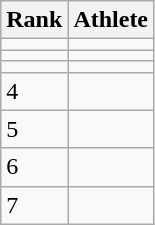<table class="wikitable" style="text-align:left">
<tr>
<th>Rank</th>
<th>Athlete</th>
</tr>
<tr>
<td></td>
<td></td>
</tr>
<tr>
<td></td>
<td></td>
</tr>
<tr>
<td></td>
<td></td>
</tr>
<tr>
<td>4</td>
<td></td>
</tr>
<tr>
<td>5</td>
<td></td>
</tr>
<tr>
<td>6</td>
<td></td>
</tr>
<tr>
<td>7</td>
<td></td>
</tr>
</table>
